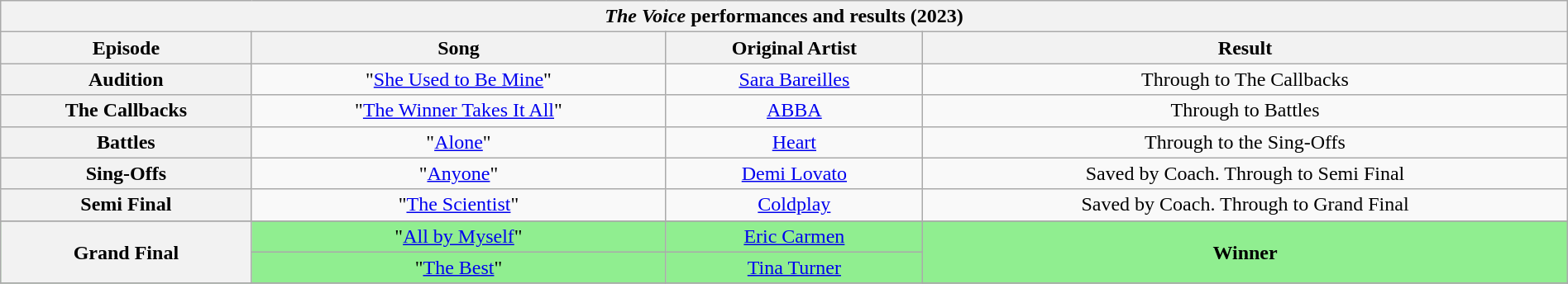<table class="wikitable collapsible" style="width:100%; margin:1em auto 1em auto; text-align:center;">
<tr>
<th colspan="4"><em>The Voice</em> performances and results (2023)</th>
</tr>
<tr>
<th scope="col">Episode</th>
<th scope="col">Song</th>
<th scope="col">Original Artist</th>
<th scope="col">Result</th>
</tr>
<tr>
<th>Audition</th>
<td>"<a href='#'>She Used to Be Mine</a>"</td>
<td><a href='#'>Sara Bareilles</a></td>
<td>Through to The Callbacks</td>
</tr>
<tr>
<th>The Callbacks</th>
<td>"<a href='#'>The Winner Takes It All</a>" </td>
<td><a href='#'>ABBA</a></td>
<td>Through to Battles</td>
</tr>
<tr>
<th>Battles</th>
<td>"<a href='#'>Alone</a>"</td>
<td><a href='#'>Heart</a></td>
<td>Through to the Sing-Offs</td>
</tr>
<tr>
<th>Sing-Offs</th>
<td>"<a href='#'>Anyone</a>"</td>
<td><a href='#'>Demi Lovato</a></td>
<td>Saved by Coach. Through to Semi Final</td>
</tr>
<tr>
<th>Semi Final</th>
<td>"<a href='#'>The Scientist</a>"</td>
<td><a href='#'>Coldplay</a></td>
<td>Saved by Coach. Through to Grand Final</td>
</tr>
<tr>
</tr>
<tr style="background:lightgreen;">
<th rowspan="2">Grand Final</th>
<td>"<a href='#'>All by Myself</a>"</td>
<td><a href='#'>Eric Carmen</a></td>
<td rowspan="2" style="background:lightgreen;"><strong>Winner</strong></td>
</tr>
<tr style="background:lightgreen;">
<td>"<a href='#'>The Best</a>" </td>
<td><a href='#'>Tina Turner</a></td>
</tr>
<tr style="background:lightgreen;">
</tr>
</table>
